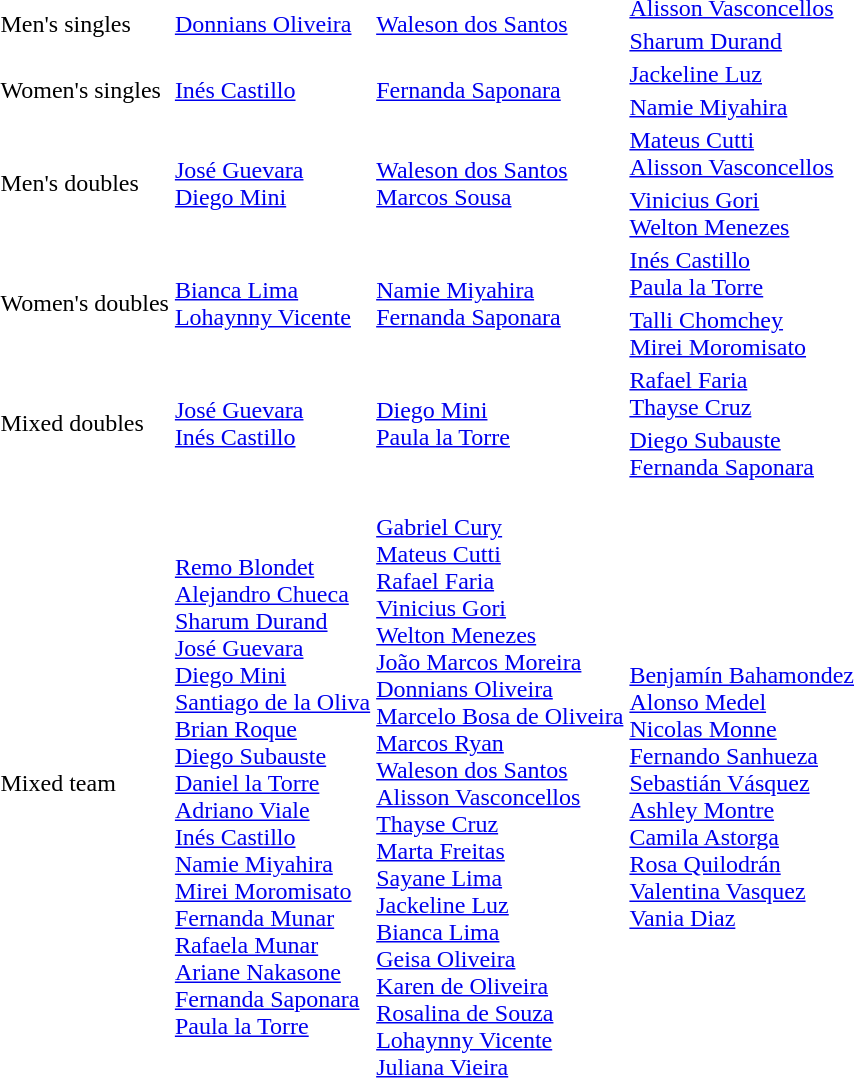<table>
<tr>
<td rowspan="2">Men's singles</td>
<td rowspan="2"> <a href='#'>Donnians Oliveira</a></td>
<td rowspan="2"> <a href='#'>Waleson dos Santos</a></td>
<td> <a href='#'>Alisson Vasconcellos</a></td>
</tr>
<tr>
<td> <a href='#'>Sharum Durand</a></td>
</tr>
<tr>
<td rowspan="2">Women's singles</td>
<td rowspan="2"> <a href='#'>Inés Castillo</a></td>
<td rowspan="2"> <a href='#'>Fernanda Saponara</a></td>
<td> <a href='#'>Jackeline Luz</a></td>
</tr>
<tr>
<td> <a href='#'>Namie Miyahira</a></td>
</tr>
<tr>
<td rowspan="2">Men's doubles</td>
<td rowspan="2"> <a href='#'>José Guevara</a><br> <a href='#'>Diego Mini</a></td>
<td rowspan="2"> <a href='#'>Waleson dos Santos</a><br> <a href='#'>Marcos Sousa</a></td>
<td> <a href='#'>Mateus Cutti</a><br> <a href='#'>Alisson Vasconcellos</a></td>
</tr>
<tr>
<td> <a href='#'>Vinicius Gori</a><br> <a href='#'>Welton Menezes</a></td>
</tr>
<tr>
<td rowspan="2">Women's doubles</td>
<td rowspan="2"> <a href='#'>Bianca Lima</a><br> <a href='#'>Lohaynny Vicente</a></td>
<td rowspan="2"> <a href='#'>Namie Miyahira</a><br> <a href='#'>Fernanda Saponara</a></td>
<td> <a href='#'>Inés Castillo</a><br> <a href='#'>Paula la Torre</a></td>
</tr>
<tr>
<td> <a href='#'>Talli Chomchey</a><br> <a href='#'>Mirei Moromisato</a></td>
</tr>
<tr>
<td rowspan="2">Mixed doubles</td>
<td rowspan="2"> <a href='#'>José Guevara</a><br> <a href='#'>Inés Castillo</a></td>
<td rowspan="2"> <a href='#'>Diego Mini</a><br> <a href='#'>Paula la Torre</a></td>
<td> <a href='#'>Rafael Faria</a><br> <a href='#'>Thayse Cruz</a></td>
</tr>
<tr>
<td> <a href='#'>Diego Subauste</a><br> <a href='#'>Fernanda Saponara</a></td>
</tr>
<tr>
<td>Mixed team</td>
<td align="left"><br><a href='#'>Remo Blondet</a><br><a href='#'>Alejandro Chueca</a><br><a href='#'>Sharum Durand</a><br><a href='#'>José Guevara</a><br><a href='#'>Diego Mini</a><br><a href='#'>Santiago de la Oliva</a><br><a href='#'>Brian Roque</a><br><a href='#'>Diego Subauste</a><br><a href='#'>Daniel la Torre</a><br><a href='#'>Adriano Viale</a><br><a href='#'>Inés Castillo</a><br><a href='#'>Namie Miyahira</a><br><a href='#'>Mirei Moromisato</a><br><a href='#'>Fernanda Munar</a><br><a href='#'>Rafaela Munar</a><br><a href='#'>Ariane Nakasone</a><br><a href='#'>Fernanda Saponara</a><br><a href='#'>Paula la Torre</a></td>
<td align="left"><br><a href='#'>Gabriel Cury</a><br><a href='#'>Mateus Cutti</a><br><a href='#'>Rafael Faria</a><br><a href='#'>Vinicius Gori</a><br><a href='#'>Welton Menezes</a><br><a href='#'>João Marcos Moreira</a><br><a href='#'>Donnians Oliveira</a><br><a href='#'>Marcelo Bosa de Oliveira</a><br><a href='#'>Marcos Ryan</a><br><a href='#'>Waleson dos Santos</a><br><a href='#'>Alisson Vasconcellos</a><br><a href='#'>Thayse Cruz</a><br><a href='#'>Marta Freitas</a><br><a href='#'>Sayane Lima</a><br><a href='#'>Jackeline Luz</a><br><a href='#'>Bianca Lima</a><br><a href='#'>Geisa Oliveira</a><br><a href='#'>Karen de Oliveira</a><br><a href='#'>Rosalina de Souza</a><br><a href='#'>Lohaynny Vicente</a><br><a href='#'>Juliana Vieira</a></td>
<td align="left"><br><a href='#'>Benjamín Bahamondez</a><br><a href='#'>Alonso Medel</a><br><a href='#'>Nicolas Monne</a><br><a href='#'>Fernando Sanhueza</a><br><a href='#'>Sebastián Vásquez</a><br><a href='#'>Ashley Montre</a><br><a href='#'>Camila Astorga</a><br><a href='#'>Rosa Quilodrán</a><br><a href='#'>Valentina Vasquez</a><br><a href='#'>Vania Diaz</a></td>
</tr>
</table>
